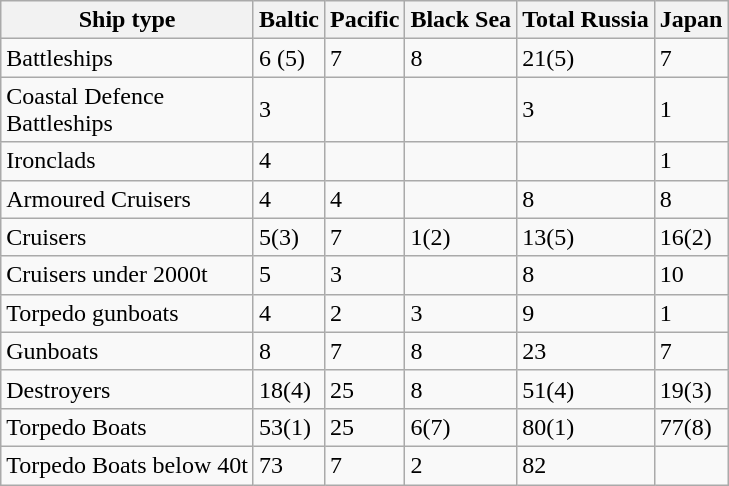<table class="wikitable">
<tr>
<th>Ship type</th>
<th>Baltic</th>
<th>Pacific</th>
<th>Black Sea</th>
<th>Total Russia</th>
<th>Japan</th>
</tr>
<tr>
<td>Battleships</td>
<td>6 (5)</td>
<td>7</td>
<td>8</td>
<td>21(5)</td>
<td>7</td>
</tr>
<tr>
<td>Coastal Defence<br>Battleships</td>
<td>3</td>
<td></td>
<td></td>
<td>3</td>
<td>1</td>
</tr>
<tr>
<td>Ironclads</td>
<td>4</td>
<td></td>
<td></td>
<td></td>
<td>1</td>
</tr>
<tr>
<td>Armoured Cruisers</td>
<td>4</td>
<td>4</td>
<td></td>
<td>8</td>
<td>8</td>
</tr>
<tr>
<td>Cruisers</td>
<td>5(3)</td>
<td>7</td>
<td>1(2)</td>
<td>13(5)</td>
<td>16(2)</td>
</tr>
<tr>
<td>Cruisers under 2000t</td>
<td>5</td>
<td>3</td>
<td></td>
<td>8</td>
<td>10</td>
</tr>
<tr>
<td>Torpedo gunboats</td>
<td>4</td>
<td>2</td>
<td>3</td>
<td>9</td>
<td>1</td>
</tr>
<tr>
<td>Gunboats</td>
<td>8</td>
<td>7</td>
<td>8</td>
<td>23</td>
<td>7</td>
</tr>
<tr>
<td>Destroyers</td>
<td>18(4)</td>
<td>25</td>
<td>8</td>
<td>51(4)</td>
<td>19(3)</td>
</tr>
<tr>
<td>Torpedo Boats</td>
<td>53(1)</td>
<td>25</td>
<td>6(7)</td>
<td>80(1)</td>
<td>77(8)</td>
</tr>
<tr>
<td>Torpedo Boats below 40t</td>
<td>73</td>
<td>7</td>
<td>2</td>
<td>82</td>
<td></td>
</tr>
</table>
